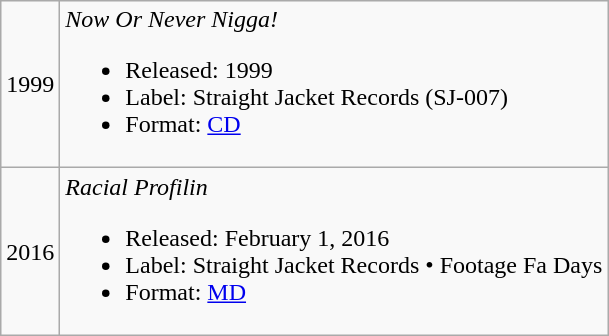<table class="wikitable">
<tr>
<td align="center">1999</td>
<td><em>Now Or Never Nigga!</em><br><ul><li>Released: 1999</li><li>Label: Straight Jacket Records (SJ-007)</li><li>Format: <a href='#'>CD</a></li></ul></td>
</tr>
<tr>
<td align="center">2016</td>
<td><em>Racial Profilin</em><br><ul><li>Released: February 1, 2016</li><li>Label: Straight Jacket Records • Footage Fa Days</li><li>Format: <a href='#'>MD</a></li></ul></td>
</tr>
</table>
